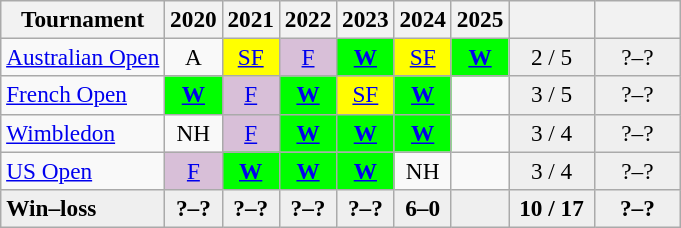<table class=wikitable style=text-align:center;font-size:97%>
<tr>
<th>Tournament</th>
<th>2020</th>
<th>2021</th>
<th>2022</th>
<th>2023</th>
<th>2024</th>
<th>2025</th>
<th style="width:50px;"></th>
<th width=50></th>
</tr>
<tr>
<td style="text-align:left"><a href='#'>Australian Open</a></td>
<td>A</td>
<td style="background:yellow;"><a href='#'>SF</a></td>
<td style="background:thistle;"><a href='#'>F</a></td>
<td style="background:lime;"><a href='#'><strong>W</strong></a></td>
<td style="background:yellow;"><a href='#'>SF</a></td>
<td style="background:lime;"><a href='#'><strong>W</strong></a></td>
<td style="background:#efefef;">2 / 5</td>
<td style="background:#efefef;">?–?</td>
</tr>
<tr>
<td style="text-align:left"><a href='#'>French Open</a></td>
<td style="background:lime;"><a href='#'><strong>W</strong></a></td>
<td style="background:thistle;"><a href='#'>F</a></td>
<td style="background:lime;"><a href='#'><strong>W</strong></a></td>
<td style="background:yellow;"><a href='#'>SF</a></td>
<td style="background:lime;"><a href='#'><strong>W</strong></a></td>
<td></td>
<td style="background:#efefef;">3 / 5</td>
<td style="background:#efefef;">?–?</td>
</tr>
<tr>
<td style="text-align:left"><a href='#'>Wimbledon</a></td>
<td>NH</td>
<td style="background:thistle;"><a href='#'>F</a></td>
<td style="background:lime;"><a href='#'><strong>W</strong></a></td>
<td style="background:lime;"><a href='#'><strong>W</strong></a></td>
<td style="background:lime;"><a href='#'><strong>W</strong></a></td>
<td></td>
<td style="background:#efefef;">3 / 4</td>
<td style="background:#efefef;">?–?</td>
</tr>
<tr>
<td style="text-align:left"><a href='#'>US Open</a></td>
<td style="background:thistle;"><a href='#'>F</a></td>
<td style="background:lime;"><a href='#'><strong>W</strong></a></td>
<td style="background:lime;"><a href='#'><strong>W</strong></a></td>
<td style="background:lime;"><a href='#'><strong>W</strong></a></td>
<td>NH</td>
<td></td>
<td style="background:#efefef;">3 / 4</td>
<td style="background:#efefef;">?–?</td>
</tr>
<tr style=background:#efefef;font-weight:bold>
<td style=text-align:left>Win–loss</td>
<td>?–?</td>
<td>?–?</td>
<td>?–?</td>
<td>?–?</td>
<td>6–0</td>
<td></td>
<td>10 / 17</td>
<td>?–?</td>
</tr>
</table>
